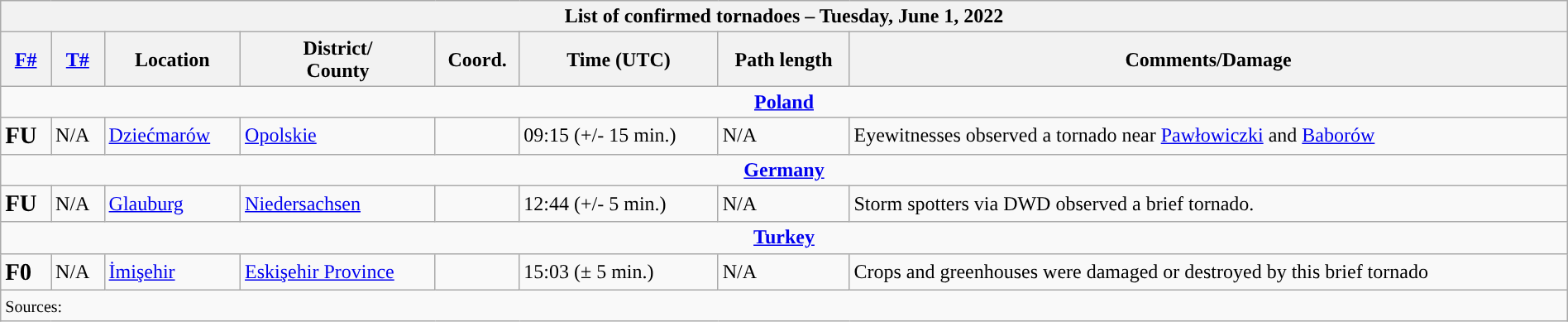<table class="wikitable collapsible" width="100%">
<tr>
<th colspan="8">List of confirmed tornadoes – Tuesday, June 1, 2022</th>
</tr>
<tr>
<th><a href='#'>F#</a></th>
<th><a href='#'>T#</a></th>
<th>Location</th>
<th>District/<br>County</th>
<th>Coord.</th>
<th>Time (UTC)</th>
<th>Path length</th>
<th>Comments/Damage</th>
</tr>
<tr>
<td colspan="8" align=center><strong><a href='#'>Poland</a></strong></td>
</tr>
<tr>
<td><big><strong>FU</strong></big></td>
<td>N/A</td>
<td><a href='#'>Dziećmarów</a></td>
<td><a href='#'>Opolskie</a></td>
<td></td>
<td>09:15  (+/- 15 min.)</td>
<td>N/A</td>
<td>Eyewitnesses observed a tornado near <a href='#'>Pawłowiczki</a> and <a href='#'>Baborów</a></td>
</tr>
<tr>
<td colspan="8" align=center><strong><a href='#'>Germany</a></strong></td>
</tr>
<tr>
<td><big><strong>FU</strong></big></td>
<td>N/A</td>
<td><a href='#'>Glauburg</a></td>
<td><a href='#'>Niedersachsen</a></td>
<td></td>
<td>12:44 (+/- 5 min.)</td>
<td>N/A</td>
<td>Storm spotters via DWD observed a brief tornado.</td>
</tr>
<tr>
<td colspan="8" align=center><strong><a href='#'>Turkey</a></strong></td>
</tr>
<tr>
<td><big><strong>F0</strong></big></td>
<td>N/A</td>
<td><a href='#'>İmişehir</a></td>
<td><a href='#'>Eskişehir Province</a></td>
<td></td>
<td>15:03 (± 5 min.)</td>
<td>N/A</td>
<td>Crops and greenhouses were damaged or destroyed by this  brief tornado</td>
</tr>
<tr>
<td colspan="8"><small>Sources:  </small></td>
</tr>
</table>
